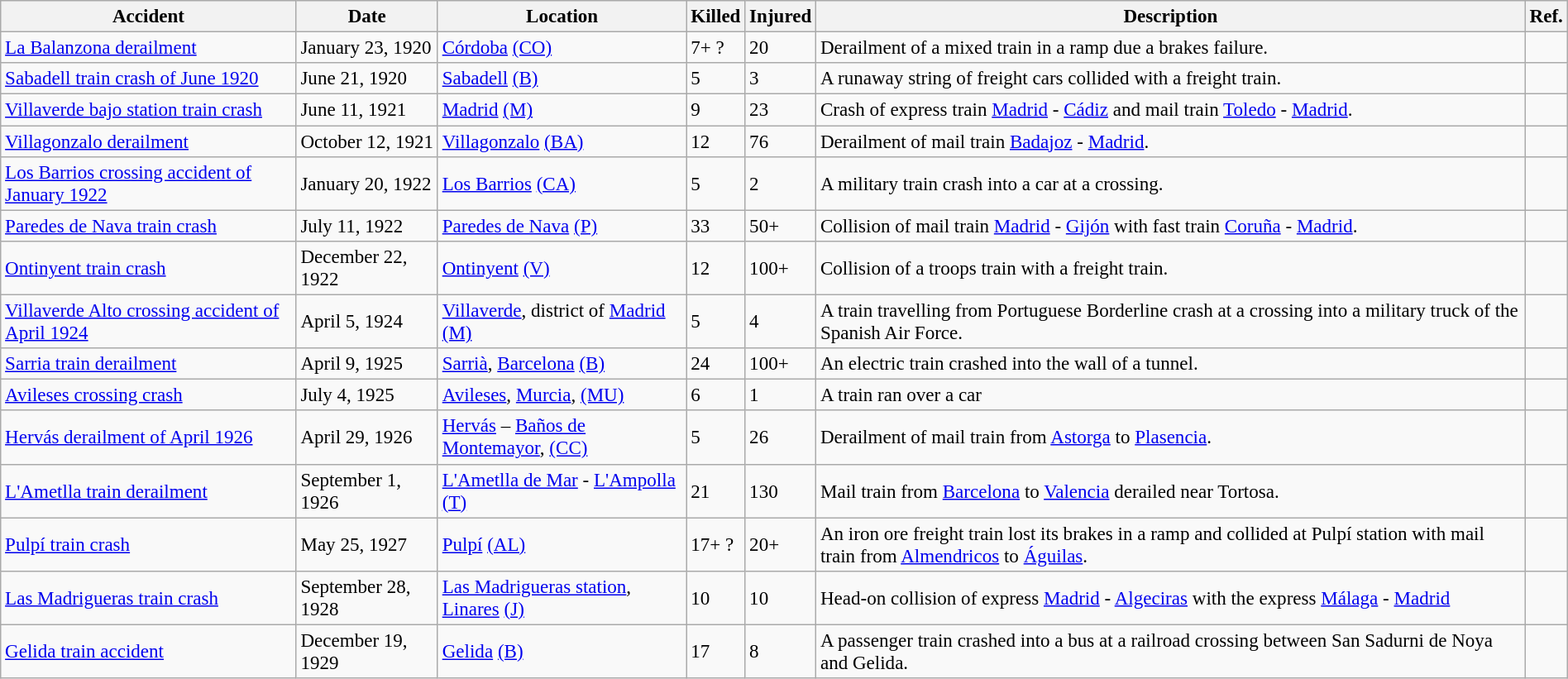<table class="wikitable sortable" style="width:100%; font-size:96%;">
<tr>
<th>Accident</th>
<th data-sort-type="date">Date</th>
<th>Location</th>
<th>Killed</th>
<th>Injured</th>
<th>Description</th>
<th>Ref.</th>
</tr>
<tr>
<td><a href='#'>La Balanzona derailment</a></td>
<td>January 23, 1920</td>
<td><a href='#'>Córdoba</a> <a href='#'>(CO)</a></td>
<td>7+ ?</td>
<td>20</td>
<td>Derailment of a mixed train in a ramp due a brakes failure.</td>
<td></td>
</tr>
<tr>
<td><a href='#'>Sabadell train crash of June 1920</a></td>
<td>June 21, 1920</td>
<td><a href='#'>Sabadell</a> <a href='#'>(B)</a></td>
<td>5</td>
<td>3</td>
<td>A runaway string of freight cars collided with a freight train.</td>
<td></td>
</tr>
<tr>
<td><a href='#'>Villaverde bajo station train crash</a></td>
<td>June 11, 1921</td>
<td><a href='#'>Madrid</a> <a href='#'>(M)</a></td>
<td>9</td>
<td>23</td>
<td>Crash of express train <a href='#'>Madrid</a> - <a href='#'>Cádiz</a> and mail train <a href='#'>Toledo</a> - <a href='#'>Madrid</a>.</td>
<td></td>
</tr>
<tr>
<td><a href='#'>Villagonzalo derailment</a></td>
<td>October 12, 1921</td>
<td><a href='#'>Villagonzalo</a> <a href='#'>(BA)</a></td>
<td>12</td>
<td>76</td>
<td>Derailment of mail train <a href='#'>Badajoz</a> - <a href='#'>Madrid</a>.</td>
<td></td>
</tr>
<tr>
<td><a href='#'>Los Barrios crossing accident of January 1922</a></td>
<td>January 20, 1922</td>
<td><a href='#'>Los Barrios</a> <a href='#'>(CA)</a></td>
<td>5</td>
<td>2</td>
<td>A military train crash into a car at a crossing.</td>
<td></td>
</tr>
<tr>
<td><a href='#'>Paredes de Nava train crash</a></td>
<td>July 11, 1922</td>
<td><a href='#'>Paredes de Nava</a> <a href='#'>(P)</a></td>
<td>33</td>
<td>50+</td>
<td>Collision of mail train <a href='#'>Madrid</a> - <a href='#'>Gijón</a> with fast train <a href='#'>Coruña</a> - <a href='#'>Madrid</a>.</td>
<td></td>
</tr>
<tr>
<td><a href='#'>Ontinyent train crash</a></td>
<td>December 22, 1922</td>
<td><a href='#'>Ontinyent</a> <a href='#'>(V)</a></td>
<td>12</td>
<td>100+</td>
<td>Collision of a troops train with a freight train.</td>
<td></td>
</tr>
<tr>
<td><a href='#'>Villaverde Alto crossing accident of April 1924</a></td>
<td>April 5, 1924</td>
<td><a href='#'>Villaverde</a>, district of <a href='#'>Madrid</a> <a href='#'>(M)</a></td>
<td>5</td>
<td>4</td>
<td>A train travelling from Portuguese Borderline crash at a crossing into a military truck of the Spanish Air Force.</td>
<td></td>
</tr>
<tr>
<td><a href='#'>Sarria train derailment</a></td>
<td>April 9, 1925</td>
<td><a href='#'>Sarrià</a>, <a href='#'>Barcelona</a> <a href='#'>(B)</a></td>
<td>24</td>
<td>100+</td>
<td>An electric train crashed into the wall of a tunnel.</td>
<td></td>
</tr>
<tr>
<td><a href='#'>Avileses crossing crash</a></td>
<td>July 4, 1925</td>
<td><a href='#'>Avileses</a>, <a href='#'>Murcia</a>, <a href='#'>(MU)</a></td>
<td>6</td>
<td>1</td>
<td>A train ran over a car</td>
<td></td>
</tr>
<tr>
<td><a href='#'>Hervás derailment of April 1926</a></td>
<td>April 29, 1926</td>
<td><a href='#'>Hervás</a> – <a href='#'>Baños de Montemayor</a>, <a href='#'>(CC)</a></td>
<td>5</td>
<td>26</td>
<td>Derailment of mail train from <a href='#'>Astorga</a> to <a href='#'>Plasencia</a>.</td>
<td></td>
</tr>
<tr>
<td><a href='#'>L'Ametlla train derailment</a></td>
<td>September 1, 1926</td>
<td><a href='#'>L'Ametlla de Mar</a> - <a href='#'>L'Ampolla</a> <a href='#'>(T)</a></td>
<td>21</td>
<td>130</td>
<td>Mail train from <a href='#'>Barcelona</a> to <a href='#'>Valencia</a> derailed near Tortosa.</td>
<td></td>
</tr>
<tr>
<td><a href='#'>Pulpí train crash</a></td>
<td>May 25, 1927</td>
<td><a href='#'>Pulpí</a> <a href='#'>(AL)</a></td>
<td>17+ ?</td>
<td>20+</td>
<td>An iron ore freight train lost its brakes in a ramp and collided at Pulpí station with mail train from <a href='#'>Almendricos</a> to <a href='#'>Águilas</a>.</td>
<td></td>
</tr>
<tr>
<td><a href='#'>Las Madrigueras train crash</a></td>
<td>September 28, 1928</td>
<td><a href='#'>Las Madrigueras station</a>, <a href='#'>Linares</a> <a href='#'>(J)</a></td>
<td>10</td>
<td>10</td>
<td>Head-on collision of express <a href='#'>Madrid</a> - <a href='#'>Algeciras</a> with the express <a href='#'>Málaga</a> - <a href='#'>Madrid</a></td>
<td></td>
</tr>
<tr>
<td><a href='#'>Gelida train accident</a></td>
<td>December 19, 1929</td>
<td><a href='#'>Gelida</a> <a href='#'>(B)</a></td>
<td>17</td>
<td>8</td>
<td>A passenger train crashed into a bus at a railroad crossing between San Sadurni de Noya and Gelida.</td>
<td></td>
</tr>
</table>
